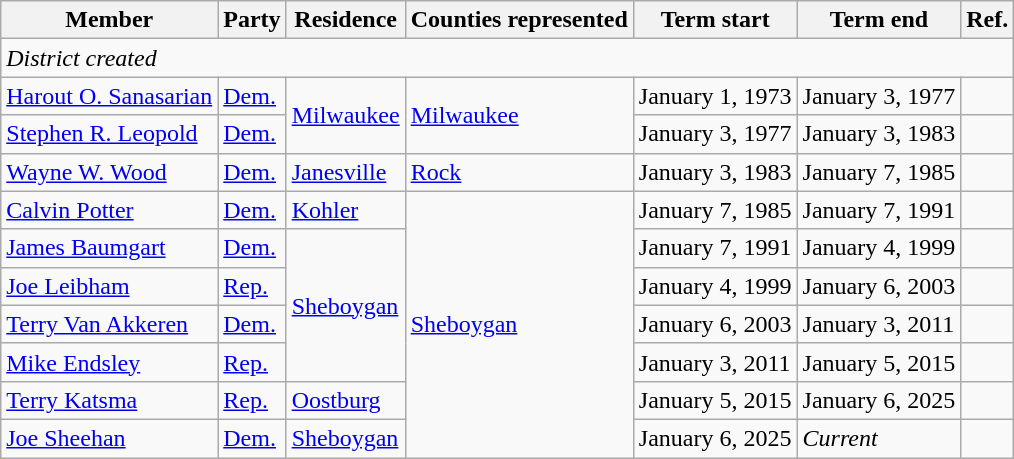<table class="wikitable">
<tr>
<th>Member</th>
<th>Party</th>
<th>Residence</th>
<th>Counties represented</th>
<th>Term start</th>
<th>Term end</th>
<th>Ref.</th>
</tr>
<tr>
<td colspan="7"><em>District created</em></td>
</tr>
<tr>
<td><a href='#'>Harout O. Sanasarian</a></td>
<td><a href='#'>Dem.</a></td>
<td rowspan="2"><a href='#'>Milwaukee</a></td>
<td rowspan="2"><a href='#'>Milwaukee</a></td>
<td>January 1, 1973</td>
<td>January 3, 1977</td>
<td></td>
</tr>
<tr>
<td><a href='#'>Stephen R. Leopold</a></td>
<td><a href='#'>Dem.</a></td>
<td>January 3, 1977</td>
<td>January 3, 1983</td>
<td></td>
</tr>
<tr>
<td><a href='#'>Wayne W. Wood</a></td>
<td><a href='#'>Dem.</a></td>
<td><a href='#'>Janesville</a></td>
<td><a href='#'>Rock</a></td>
<td>January 3, 1983</td>
<td>January 7, 1985</td>
<td></td>
</tr>
<tr>
<td><a href='#'>Calvin Potter</a></td>
<td><a href='#'>Dem.</a></td>
<td><a href='#'>Kohler</a></td>
<td rowspan="7"><a href='#'>Sheboygan</a></td>
<td>January 7, 1985</td>
<td>January 7, 1991</td>
<td></td>
</tr>
<tr>
<td><a href='#'>James Baumgart</a></td>
<td><a href='#'>Dem.</a></td>
<td rowspan="4"><a href='#'>Sheboygan</a></td>
<td>January 7, 1991</td>
<td>January 4, 1999</td>
<td></td>
</tr>
<tr>
<td><a href='#'>Joe Leibham</a></td>
<td><a href='#'>Rep.</a></td>
<td>January 4, 1999</td>
<td>January 6, 2003</td>
<td></td>
</tr>
<tr>
<td><a href='#'>Terry Van Akkeren</a></td>
<td><a href='#'>Dem.</a></td>
<td>January 6, 2003</td>
<td>January 3, 2011</td>
<td></td>
</tr>
<tr>
<td><a href='#'>Mike Endsley</a></td>
<td><a href='#'>Rep.</a></td>
<td>January 3, 2011</td>
<td>January 5, 2015</td>
<td></td>
</tr>
<tr>
<td><a href='#'>Terry Katsma</a></td>
<td><a href='#'>Rep.</a></td>
<td><a href='#'>Oostburg</a></td>
<td>January 5, 2015</td>
<td>January 6, 2025</td>
<td></td>
</tr>
<tr>
<td><a href='#'>Joe Sheehan</a></td>
<td><a href='#'>Dem.</a></td>
<td><a href='#'>Sheboygan</a></td>
<td>January 6, 2025</td>
<td><em>Current</em></td>
<td></td>
</tr>
</table>
